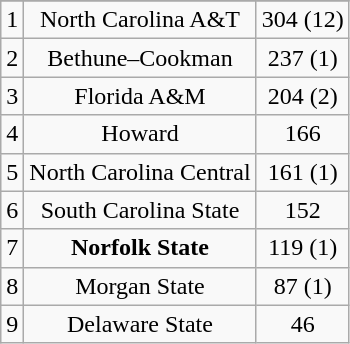<table class="wikitable">
<tr align="center">
</tr>
<tr align="center">
<td>1</td>
<td>North Carolina A&T</td>
<td>304 (12)</td>
</tr>
<tr align="center">
<td>2</td>
<td>Bethune–Cookman</td>
<td>237 (1)</td>
</tr>
<tr align="center">
<td>3</td>
<td>Florida A&M</td>
<td>204 (2)</td>
</tr>
<tr align="center">
<td>4</td>
<td>Howard</td>
<td>166</td>
</tr>
<tr align="center">
<td>5</td>
<td>North Carolina Central</td>
<td>161 (1)</td>
</tr>
<tr align="center">
<td>6</td>
<td>South Carolina State</td>
<td>152</td>
</tr>
<tr align="center">
<td>7</td>
<td><strong>Norfolk State</strong></td>
<td>119 (1)</td>
</tr>
<tr align="center">
<td>8</td>
<td>Morgan State</td>
<td>87 (1)</td>
</tr>
<tr align="center">
<td>9</td>
<td>Delaware State</td>
<td>46</td>
</tr>
</table>
